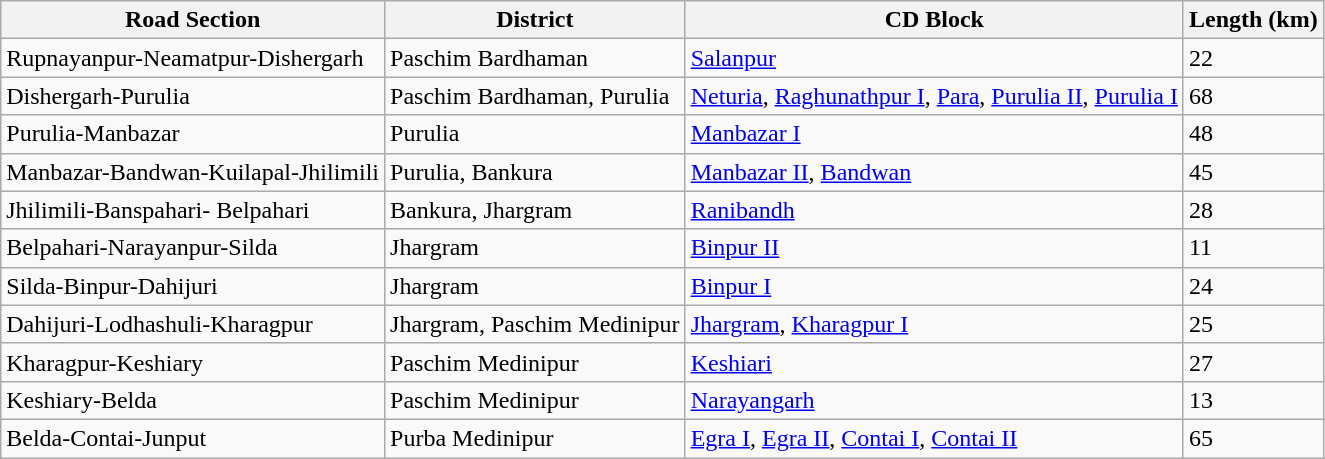<table class="wikitable sortable">
<tr>
<th>Road Section</th>
<th>District</th>
<th>CD Block</th>
<th>Length (km)</th>
</tr>
<tr>
<td>Rupnayanpur-Neamatpur-Dishergarh</td>
<td>Paschim Bardhaman</td>
<td><a href='#'>Salanpur</a></td>
<td>22</td>
</tr>
<tr>
<td>Dishergarh-Purulia</td>
<td>Paschim Bardhaman, Purulia</td>
<td><a href='#'>Neturia</a>, <a href='#'>Raghunathpur I</a>, <a href='#'>Para</a>, <a href='#'>Purulia II</a>, <a href='#'>Purulia I</a></td>
<td>68</td>
</tr>
<tr>
<td>Purulia-Manbazar</td>
<td>Purulia</td>
<td><a href='#'>Manbazar I</a></td>
<td>48</td>
</tr>
<tr>
<td>Manbazar-Bandwan-Kuilapal-Jhilimili</td>
<td>Purulia, Bankura</td>
<td><a href='#'>Manbazar II</a>, <a href='#'>Bandwan</a></td>
<td>45</td>
</tr>
<tr>
<td>Jhilimili-Banspahari- Belpahari</td>
<td>Bankura, Jhargram</td>
<td><a href='#'>Ranibandh</a></td>
<td>28</td>
</tr>
<tr>
<td>Belpahari-Narayanpur-Silda</td>
<td>Jhargram</td>
<td><a href='#'>Binpur II</a></td>
<td>11</td>
</tr>
<tr>
<td>Silda-Binpur-Dahijuri</td>
<td>Jhargram</td>
<td><a href='#'>Binpur I</a></td>
<td>24</td>
</tr>
<tr>
<td>Dahijuri-Lodhashuli-Kharagpur</td>
<td>Jhargram, Paschim Medinipur</td>
<td><a href='#'>Jhargram</a>, <a href='#'>Kharagpur I</a></td>
<td>25</td>
</tr>
<tr>
<td>Kharagpur-Keshiary</td>
<td>Paschim Medinipur</td>
<td><a href='#'>Keshiari</a></td>
<td>27</td>
</tr>
<tr>
<td>Keshiary-Belda</td>
<td>Paschim Medinipur</td>
<td><a href='#'>Narayangarh</a></td>
<td>13</td>
</tr>
<tr>
<td>Belda-Contai-Junput</td>
<td>Purba Medinipur</td>
<td><a href='#'>Egra I</a>, <a href='#'>Egra II</a>, <a href='#'>Contai I</a>, <a href='#'>Contai II</a></td>
<td>65</td>
</tr>
</table>
